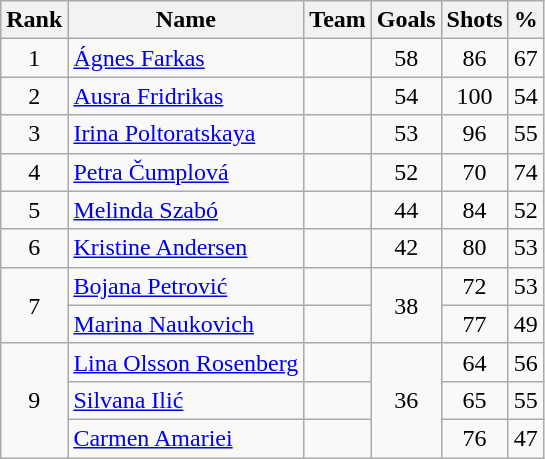<table class="wikitable sortable" style="text-align: center;">
<tr>
<th>Rank</th>
<th>Name</th>
<th>Team</th>
<th>Goals</th>
<th>Shots</th>
<th>%</th>
</tr>
<tr>
<td>1</td>
<td align=left><a href='#'>Ágnes Farkas</a></td>
<td align=left></td>
<td>58</td>
<td>86</td>
<td>67</td>
</tr>
<tr>
<td>2</td>
<td align=left><a href='#'>Ausra Fridrikas</a></td>
<td align=left></td>
<td>54</td>
<td>100</td>
<td>54</td>
</tr>
<tr>
<td>3</td>
<td align=left><a href='#'>Irina Poltoratskaya</a></td>
<td align=left></td>
<td>53</td>
<td>96</td>
<td>55</td>
</tr>
<tr>
<td>4</td>
<td align=left><a href='#'>Petra Čumplová</a></td>
<td align=left></td>
<td>52</td>
<td>70</td>
<td>74</td>
</tr>
<tr>
<td>5</td>
<td align=left><a href='#'>Melinda Szabó</a></td>
<td align=left></td>
<td>44</td>
<td>84</td>
<td>52</td>
</tr>
<tr>
<td>6</td>
<td align=left><a href='#'>Kristine Andersen</a></td>
<td align=left></td>
<td>42</td>
<td>80</td>
<td>53</td>
</tr>
<tr>
<td rowspan=2>7</td>
<td align=left><a href='#'>Bojana Petrović</a></td>
<td align=left></td>
<td rowspan=2>38</td>
<td>72</td>
<td>53</td>
</tr>
<tr>
<td align=left><a href='#'>Marina Naukovich</a></td>
<td align=left></td>
<td>77</td>
<td>49</td>
</tr>
<tr>
<td rowspan=3>9</td>
<td align=left><a href='#'>Lina Olsson Rosenberg</a></td>
<td align=left></td>
<td rowspan=3>36</td>
<td>64</td>
<td>56</td>
</tr>
<tr>
<td align=left><a href='#'>Silvana Ilić</a></td>
<td align=left></td>
<td>65</td>
<td>55</td>
</tr>
<tr>
<td align=left><a href='#'>Carmen Amariei</a></td>
<td align=left></td>
<td>76</td>
<td>47</td>
</tr>
</table>
